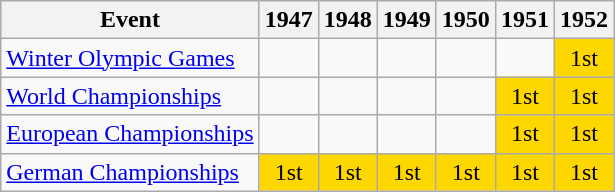<table class="wikitable">
<tr>
<th>Event</th>
<th>1947</th>
<th>1948</th>
<th>1949</th>
<th>1950</th>
<th>1951</th>
<th>1952</th>
</tr>
<tr>
<td><a href='#'>Winter Olympic Games</a></td>
<td></td>
<td></td>
<td></td>
<td></td>
<td></td>
<td align="center" bgcolor="gold">1st</td>
</tr>
<tr>
<td><a href='#'>World Championships</a></td>
<td></td>
<td></td>
<td></td>
<td></td>
<td align="center" bgcolor="gold">1st</td>
<td align="center" bgcolor="gold">1st</td>
</tr>
<tr>
<td><a href='#'>European Championships</a></td>
<td></td>
<td></td>
<td></td>
<td></td>
<td align="center" bgcolor="gold">1st</td>
<td align="center" bgcolor="gold">1st</td>
</tr>
<tr>
<td><a href='#'>German Championships</a></td>
<td align="center" bgcolor="gold">1st</td>
<td align="center" bgcolor="gold">1st</td>
<td align="center" bgcolor="gold">1st</td>
<td align="center" bgcolor="gold">1st</td>
<td align="center" bgcolor="gold">1st</td>
<td align="center" bgcolor="gold">1st</td>
</tr>
</table>
